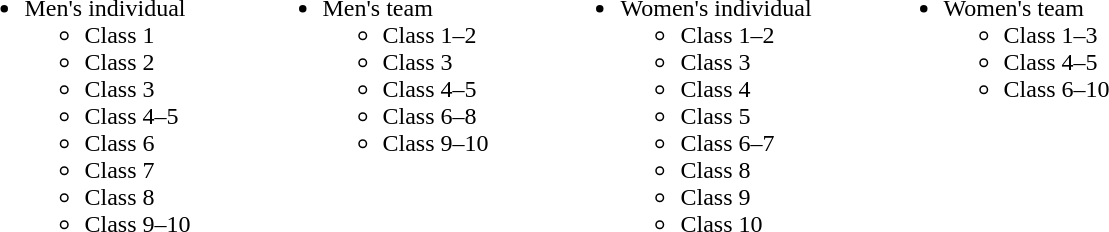<table>
<tr>
<td><br><ul><li>Men's individual<ul><li>Class 1</li><li>Class 2</li><li>Class 3</li><li>Class 4–5</li><li>Class 6</li><li>Class 7</li><li>Class 8</li><li>Class 9–10</li></ul></li></ul></td>
<td width=40></td>
<td valign=top><br><ul><li>Men's team<ul><li>Class 1–2</li><li>Class 3</li><li>Class 4–5</li><li>Class 6–8</li><li>Class 9–10</li></ul></li></ul></td>
<td width=40></td>
<td valign=top><br><ul><li>Women's individual<ul><li>Class 1–2</li><li>Class 3</li><li>Class 4</li><li>Class 5</li><li>Class 6–7</li><li>Class 8</li><li>Class 9</li><li>Class 10</li></ul></li></ul></td>
<td width=40></td>
<td valign=top><br><ul><li>Women's team<ul><li>Class 1–3</li><li>Class 4–5</li><li>Class 6–10</li></ul></li></ul></td>
</tr>
</table>
